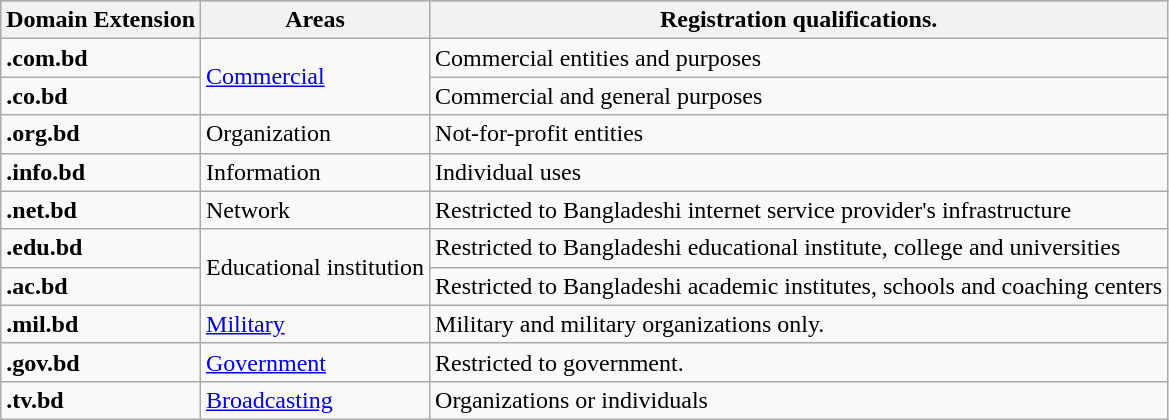<table class="wikitable">
<tr style="background-color:#cccccc;">
<th>Domain Extension</th>
<th>Areas</th>
<th>Registration qualifications.</th>
</tr>
<tr>
<td><strong>.com.bd</strong></td>
<td rowspan="2"><a href='#'>Commercial</a></td>
<td>Commercial entities and purposes</td>
</tr>
<tr>
<td><strong>.co.bd</strong></td>
<td>Commercial and general purposes</td>
</tr>
<tr>
<td><strong>.org.bd</strong></td>
<td>Organization</td>
<td>Not-for-profit entities</td>
</tr>
<tr>
<td><strong>.info.bd</strong></td>
<td>Information</td>
<td>Individual uses</td>
</tr>
<tr>
<td><strong>.net.bd</strong></td>
<td>Network</td>
<td>Restricted to Bangladeshi internet service provider's infrastructure</td>
</tr>
<tr>
<td><strong>.edu.bd</strong></td>
<td rowspan="2">Educational institution</td>
<td>Restricted to Bangladeshi educational institute, college and universities</td>
</tr>
<tr>
<td><strong>.ac.bd</strong></td>
<td>Restricted to Bangladeshi academic institutes, schools and coaching centers</td>
</tr>
<tr>
<td><strong>.mil.bd</strong></td>
<td><a href='#'>Military</a></td>
<td>Military and military organizations only.</td>
</tr>
<tr>
<td><strong>.gov.bd</strong></td>
<td><a href='#'>Government</a></td>
<td>Restricted to government.</td>
</tr>
<tr>
<td><strong>.tv.bd</strong></td>
<td><a href='#'>Broadcasting</a></td>
<td>Organizations or individuals</td>
</tr>
</table>
